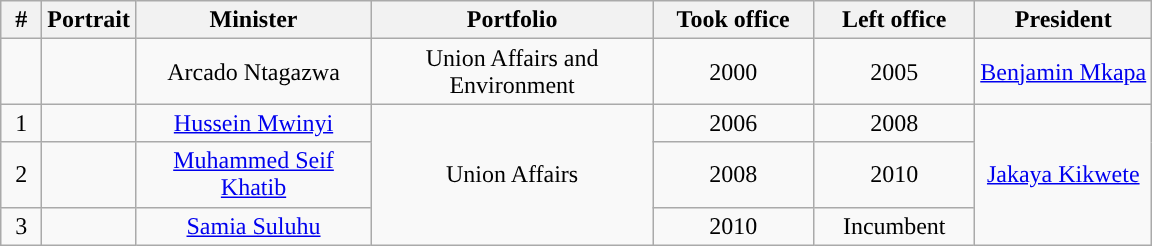<table class="wikitable" style="text-align:center">
<tr>
<th width="20px">#</th>
<th>Portrait</th>
<th width="150px">Minister</th>
<th width="180px">Portfolio</th>
<th width="100px">Took office</th>
<th width="100px">Left office</th>
<th>President</th>
</tr>
<tr>
<td style="background:"></td>
<td></td>
<td>Arcado Ntagazwa</td>
<td>Union Affairs and Environment</td>
<td>2000</td>
<td>2005</td>
<td rowspan="1"><a href='#'>Benjamin Mkapa</a></td>
</tr>
<tr>
<td style="background:">1</td>
<td></td>
<td><a href='#'>Hussein Mwinyi</a></td>
<td rowspan="3">Union Affairs</td>
<td>2006</td>
<td>2008</td>
<td rowspan="3"><a href='#'>Jakaya Kikwete</a></td>
</tr>
<tr>
<td style="background:">2</td>
<td></td>
<td><a href='#'>Muhammed Seif Khatib</a></td>
<td>2008</td>
<td>2010</td>
</tr>
<tr>
<td style="background:">3</td>
<td></td>
<td><a href='#'>Samia Suluhu</a></td>
<td>2010</td>
<td>Incumbent</td>
</tr>
</table>
